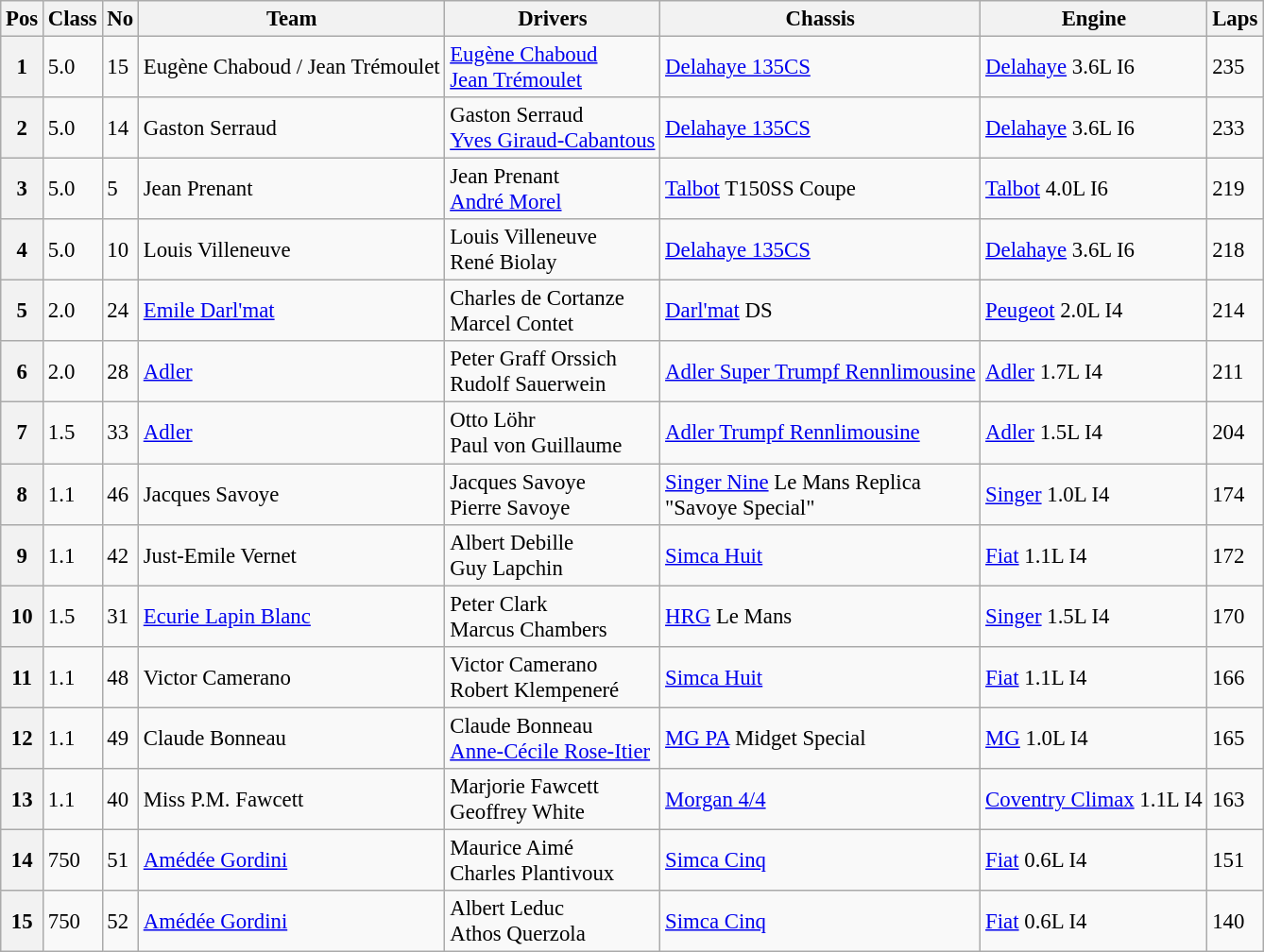<table class="wikitable" style="font-size: 95%;">
<tr>
<th>Pos</th>
<th>Class</th>
<th>No</th>
<th>Team</th>
<th>Drivers</th>
<th>Chassis</th>
<th>Engine</th>
<th>Laps</th>
</tr>
<tr>
<th>1</th>
<td>5.0</td>
<td>15</td>
<td> Eugène Chaboud / Jean Trémoulet</td>
<td> <a href='#'>Eugène Chaboud</a><br> <a href='#'>Jean Trémoulet</a></td>
<td><a href='#'>Delahaye 135CS</a></td>
<td><a href='#'>Delahaye</a> 3.6L I6</td>
<td>235</td>
</tr>
<tr>
<th>2</th>
<td>5.0</td>
<td>14</td>
<td> Gaston Serraud</td>
<td> Gaston Serraud<br> <a href='#'>Yves Giraud-Cabantous</a></td>
<td><a href='#'>Delahaye 135CS</a></td>
<td><a href='#'>Delahaye</a> 3.6L I6</td>
<td>233</td>
</tr>
<tr>
<th>3</th>
<td>5.0</td>
<td>5</td>
<td> Jean Prenant</td>
<td> Jean Prenant<br> <a href='#'>André Morel</a></td>
<td><a href='#'>Talbot</a> T150SS Coupe</td>
<td><a href='#'>Talbot</a> 4.0L I6</td>
<td>219</td>
</tr>
<tr>
<th>4</th>
<td>5.0</td>
<td>10</td>
<td> Louis Villeneuve</td>
<td> Louis Villeneuve<br> René Biolay</td>
<td><a href='#'>Delahaye 135CS</a></td>
<td><a href='#'>Delahaye</a> 3.6L I6</td>
<td>218</td>
</tr>
<tr>
<th>5</th>
<td>2.0</td>
<td>24</td>
<td> <a href='#'>Emile Darl'mat</a></td>
<td> Charles de Cortanze<br> Marcel Contet</td>
<td><a href='#'>Darl'mat</a> DS</td>
<td><a href='#'>Peugeot</a> 2.0L I4</td>
<td>214</td>
</tr>
<tr>
<th>6</th>
<td>2.0</td>
<td>28</td>
<td> <a href='#'>Adler</a></td>
<td> Peter Graff Orssich<br> Rudolf Sauerwein</td>
<td><a href='#'>Adler Super Trumpf Rennlimousine</a></td>
<td><a href='#'>Adler</a> 1.7L I4</td>
<td>211</td>
</tr>
<tr>
<th>7</th>
<td>1.5</td>
<td>33</td>
<td> <a href='#'>Adler</a></td>
<td> Otto Löhr<br> Paul von Guillaume</td>
<td><a href='#'>Adler Trumpf Rennlimousine</a></td>
<td><a href='#'>Adler</a> 1.5L I4</td>
<td>204</td>
</tr>
<tr>
<th>8</th>
<td>1.1</td>
<td>46</td>
<td> Jacques Savoye</td>
<td> Jacques Savoye<br> Pierre Savoye</td>
<td><a href='#'>Singer Nine</a> Le Mans Replica<br>"Savoye Special"</td>
<td><a href='#'>Singer</a> 1.0L I4</td>
<td>174</td>
</tr>
<tr>
<th>9</th>
<td>1.1</td>
<td>42</td>
<td> Just-Emile Vernet</td>
<td> Albert Debille<br> Guy Lapchin</td>
<td><a href='#'>Simca Huit</a></td>
<td><a href='#'>Fiat</a> 1.1L I4</td>
<td>172</td>
</tr>
<tr>
<th>10</th>
<td>1.5</td>
<td>31</td>
<td> <a href='#'>Ecurie Lapin Blanc</a></td>
<td> Peter Clark<br> Marcus Chambers</td>
<td><a href='#'>HRG</a> Le Mans</td>
<td><a href='#'>Singer</a> 1.5L I4</td>
<td>170</td>
</tr>
<tr>
<th>11</th>
<td>1.1</td>
<td>48</td>
<td> Victor Camerano</td>
<td> Victor Camerano<br> Robert Klempeneré</td>
<td><a href='#'>Simca Huit</a></td>
<td><a href='#'>Fiat</a> 1.1L I4</td>
<td>166</td>
</tr>
<tr>
<th>12</th>
<td>1.1</td>
<td>49</td>
<td> Claude Bonneau</td>
<td> Claude Bonneau<br> <a href='#'>Anne-Cécile Rose-Itier</a></td>
<td><a href='#'>MG PA</a> Midget Special</td>
<td><a href='#'>MG</a> 1.0L I4</td>
<td>165</td>
</tr>
<tr>
<th>13</th>
<td>1.1</td>
<td>40</td>
<td> Miss P.M. Fawcett</td>
<td> Marjorie Fawcett<br> Geoffrey White</td>
<td><a href='#'>Morgan 4/4</a></td>
<td><a href='#'>Coventry Climax</a> 1.1L I4</td>
<td>163</td>
</tr>
<tr>
<th>14</th>
<td>750</td>
<td>51</td>
<td> <a href='#'>Amédée Gordini</a></td>
<td> Maurice Aimé<br> Charles Plantivoux</td>
<td><a href='#'>Simca Cinq</a></td>
<td><a href='#'>Fiat</a> 0.6L I4</td>
<td>151</td>
</tr>
<tr>
<th>15</th>
<td>750</td>
<td>52</td>
<td> <a href='#'>Amédée Gordini</a></td>
<td> Albert Leduc<br> Athos Querzola</td>
<td><a href='#'>Simca Cinq</a></td>
<td><a href='#'>Fiat</a> 0.6L I4</td>
<td>140</td>
</tr>
</table>
